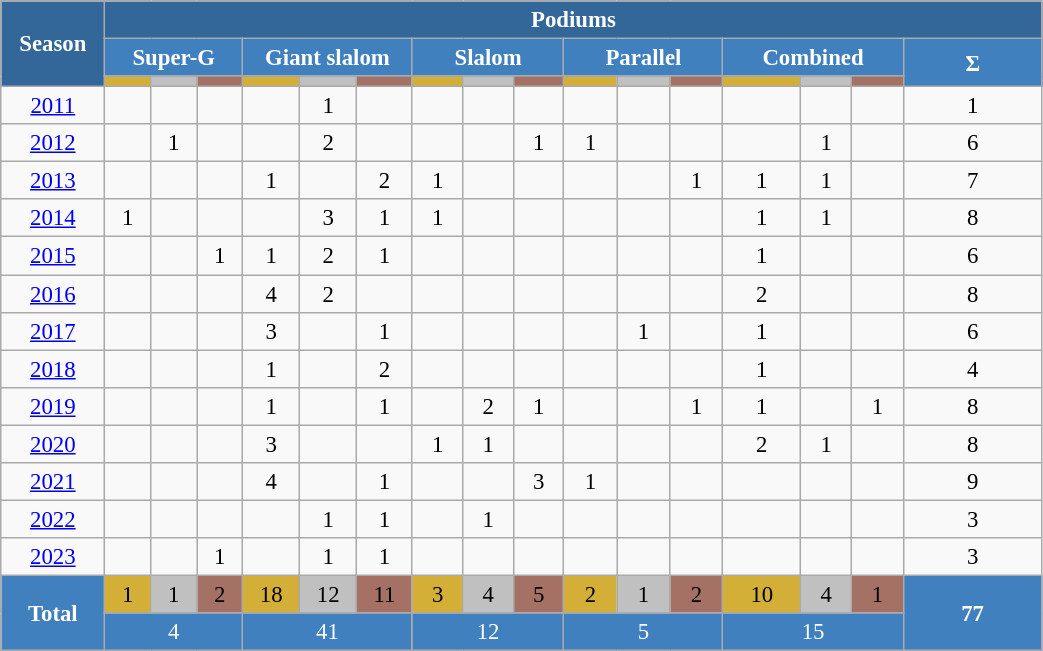<table class="wikitable" style="font-size:95%; text-align:center; border:grey solid 1px; border-collapse:collapse;" width="55%">
<tr style="background-color:#369; color:white;">
<td rowspan="3" colspan="1" width="10%"><strong>Season</strong></td>
<td colspan="19"><strong>Podiums</strong></td>
</tr>
<tr style="background-color:#4180be; color:white;">
<th style="background:#4180be;" width="300" colspan="3">Super-G</th>
<th style="background:#4180be;" width="350" colspan="3">Giant slalom</th>
<th style="background:#4180be;" width="350" colspan="3">Slalom</th>
<th style="background:#4180be;" width="350" colspan="3">Parallel</th>
<th style="background:#4180be;" width="350" colspan="3">Combined</th>
<th style="background:#4180be;" width="450" colspan="4" rowspan="2">Σ</th>
</tr>
<tr>
<td align="center" bgcolor="#d4af37"></td>
<td align="center" bgcolor="silver"></td>
<td align="center" bgcolor="#a57164"></td>
<td align="center" bgcolor="#d4af37"></td>
<td align="center" bgcolor="silver"></td>
<td align="center" bgcolor="#a57164"></td>
<td align="center" bgcolor="#d4af37"></td>
<td align="center" bgcolor="silver"></td>
<td align="center" bgcolor="#a57164"></td>
<td align="center" bgcolor="#d4af37"></td>
<td align="center" bgcolor="silver"></td>
<td align="center" bgcolor="#a57164"></td>
<td align="center" bgcolor="#d4af37"></td>
<td align="center" bgcolor="silver"></td>
<td align="center" bgcolor="#a57164"></td>
</tr>
<tr>
<td align="center"><a href='#'>2011</a></td>
<td></td>
<td></td>
<td></td>
<td></td>
<td>1</td>
<td></td>
<td></td>
<td></td>
<td></td>
<td></td>
<td></td>
<td></td>
<td></td>
<td></td>
<td></td>
<td>1</td>
</tr>
<tr>
<td align="center"><a href='#'>2012</a></td>
<td></td>
<td>1</td>
<td></td>
<td></td>
<td>2</td>
<td></td>
<td></td>
<td></td>
<td>1</td>
<td>1</td>
<td></td>
<td></td>
<td></td>
<td>1</td>
<td></td>
<td>6</td>
</tr>
<tr>
<td align="center"><a href='#'>2013</a></td>
<td></td>
<td></td>
<td></td>
<td>1</td>
<td></td>
<td>2</td>
<td>1</td>
<td></td>
<td></td>
<td></td>
<td></td>
<td>1</td>
<td>1</td>
<td>1</td>
<td></td>
<td>7</td>
</tr>
<tr>
<td align="center"><a href='#'>2014</a></td>
<td>1</td>
<td></td>
<td></td>
<td></td>
<td>3</td>
<td>1</td>
<td>1</td>
<td></td>
<td></td>
<td></td>
<td></td>
<td></td>
<td>1</td>
<td>1</td>
<td></td>
<td>8</td>
</tr>
<tr>
<td align="center"><a href='#'>2015</a></td>
<td></td>
<td></td>
<td>1</td>
<td>1</td>
<td>2</td>
<td>1</td>
<td></td>
<td></td>
<td></td>
<td></td>
<td></td>
<td></td>
<td>1</td>
<td></td>
<td></td>
<td>6</td>
</tr>
<tr>
<td align="center"><a href='#'>2016</a></td>
<td></td>
<td></td>
<td></td>
<td>4</td>
<td>2</td>
<td></td>
<td></td>
<td></td>
<td></td>
<td></td>
<td></td>
<td></td>
<td>2</td>
<td></td>
<td></td>
<td>8</td>
</tr>
<tr>
<td align="center"><a href='#'>2017</a></td>
<td></td>
<td></td>
<td></td>
<td>3</td>
<td></td>
<td>1</td>
<td></td>
<td></td>
<td></td>
<td></td>
<td>1</td>
<td></td>
<td>1</td>
<td></td>
<td></td>
<td>6</td>
</tr>
<tr>
<td align="center"><a href='#'>2018</a></td>
<td></td>
<td></td>
<td></td>
<td>1</td>
<td></td>
<td>2</td>
<td></td>
<td></td>
<td></td>
<td></td>
<td></td>
<td></td>
<td>1</td>
<td></td>
<td></td>
<td>4</td>
</tr>
<tr>
<td align="center"><a href='#'>2019</a></td>
<td></td>
<td></td>
<td></td>
<td>1</td>
<td></td>
<td>1</td>
<td></td>
<td>2</td>
<td>1</td>
<td></td>
<td></td>
<td>1</td>
<td>1</td>
<td></td>
<td>1</td>
<td>8</td>
</tr>
<tr>
<td align="center"><a href='#'>2020</a></td>
<td></td>
<td></td>
<td></td>
<td>3</td>
<td></td>
<td></td>
<td>1</td>
<td>1</td>
<td></td>
<td></td>
<td></td>
<td></td>
<td>2</td>
<td>1</td>
<td></td>
<td>8</td>
</tr>
<tr>
<td align="center"><a href='#'>2021</a></td>
<td></td>
<td></td>
<td></td>
<td>4</td>
<td></td>
<td>1</td>
<td></td>
<td></td>
<td>3</td>
<td>1</td>
<td></td>
<td></td>
<td></td>
<td></td>
<td></td>
<td>9</td>
</tr>
<tr>
<td align="center"><a href='#'>2022</a></td>
<td></td>
<td></td>
<td></td>
<td></td>
<td>1</td>
<td>1</td>
<td></td>
<td>1</td>
<td></td>
<td></td>
<td></td>
<td></td>
<td></td>
<td></td>
<td></td>
<td>3</td>
</tr>
<tr>
<td align="center"><a href='#'>2023</a></td>
<td></td>
<td></td>
<td>1</td>
<td></td>
<td>1</td>
<td>1</td>
<td></td>
<td></td>
<td></td>
<td></td>
<td></td>
<td></td>
<td></td>
<td></td>
<td></td>
<td>3</td>
</tr>
<tr>
<td rowspan="2" style="background-color:#4180be; color:white; width=100;"><strong>Total</strong></td>
<td bgcolor="#d4af37">1</td>
<td bgcolor="silver">1</td>
<td bgcolor="#a57164">2</td>
<td bgcolor="#d4af37">18</td>
<td bgcolor="silver">12</td>
<td bgcolor="#a57164">11</td>
<td bgcolor="#d4af37">3</td>
<td bgcolor="silver">4</td>
<td bgcolor="#a57164">5</td>
<td bgcolor="#d4af37">2</td>
<td bgcolor="silver">1</td>
<td bgcolor="#a57164">2</td>
<td bgcolor="#d4af37">10</td>
<td bgcolor="silver">4</td>
<td bgcolor="#a57164">1</td>
<td rowspan="2" style="background-color:#4180be; color:white; width=100;"><strong>77</strong></td>
</tr>
<tr>
<td style="background-color:#4180be; color:white; width=100;" colspan="3">4</td>
<td style="background-color:#4180be; color:white; width=100;" colspan="3">41</td>
<td colspan="3" style="background-color:#4180be; color:white; width=100;">12</td>
<td colspan="3" style="background-color:#4180be; color:white; width=100;">5</td>
<td colspan="3" style="background-color:#4180be; color:white; width=100;">15</td>
</tr>
</table>
